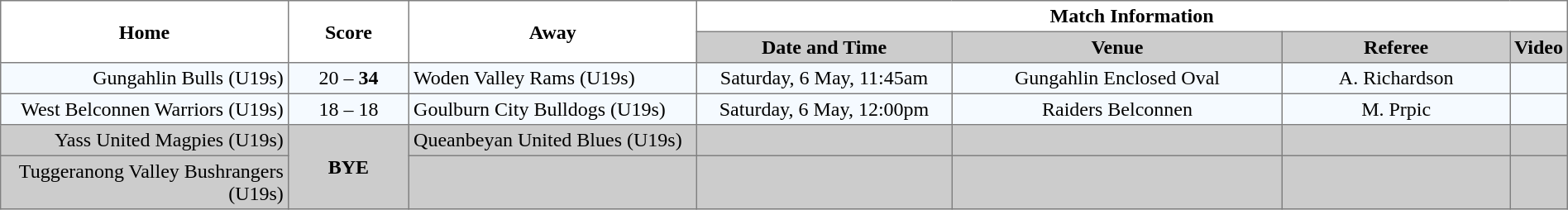<table border="1" cellpadding="3" cellspacing="0" width="100%" style="border-collapse:collapse;  text-align:center;">
<tr>
<th rowspan="2" width="19%">Home</th>
<th rowspan="2" width="8%">Score</th>
<th rowspan="2" width="19%">Away</th>
<th colspan="4">Match Information</th>
</tr>
<tr style="background:#CCCCCC">
<th width="17%">Date and Time</th>
<th width="22%">Venue</th>
<th width="50%">Referee</th>
<th>Video</th>
</tr>
<tr style="text-align:center; background:#f5faff;">
<td align="right">Gungahlin Bulls (U19s) </td>
<td>20 – <strong>34</strong></td>
<td align="left"> Woden Valley Rams (U19s)</td>
<td>Saturday, 6 May, 11:45am</td>
<td>Gungahlin Enclosed Oval</td>
<td>A. Richardson</td>
<td></td>
</tr>
<tr style="text-align:center; background:#f5faff;">
<td align="right">West Belconnen Warriors (U19s) </td>
<td>18 – 18</td>
<td align="left"> Goulburn City Bulldogs (U19s)</td>
<td>Saturday, 6 May, 12:00pm</td>
<td>Raiders Belconnen</td>
<td>M. Prpic</td>
<td></td>
</tr>
<tr style="text-align:center; background:#CCCCCC;">
<td align="right">Yass United Magpies (U19s) </td>
<td rowspan="2"><strong>BYE</strong></td>
<td align="left"> Queanbeyan United Blues (U19s)</td>
<td></td>
<td></td>
<td></td>
<td></td>
</tr>
<tr style="text-align:center; background:#CCCCCC;">
<td align="right">Tuggeranong Valley Bushrangers (U19s) </td>
<td></td>
<td align="left"></td>
<td></td>
<td></td>
<td></td>
</tr>
</table>
